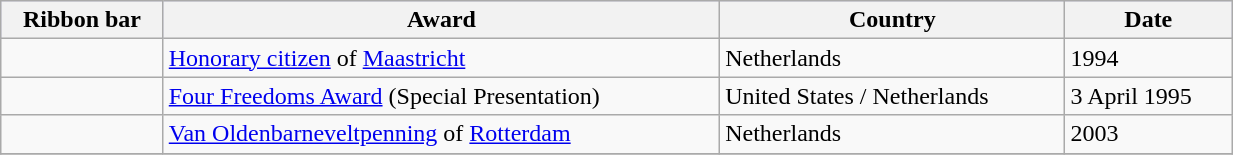<table class="wikitable" style="width:65%;">
<tr style="background:#ccf; text-align:center;">
<th>Ribbon bar</th>
<th>Award</th>
<th>Country</th>
<th>Date</th>
</tr>
<tr>
<td></td>
<td><a href='#'>Honorary citizen</a> of <a href='#'>Maastricht</a></td>
<td>Netherlands</td>
<td>1994</td>
</tr>
<tr>
<td></td>
<td><a href='#'>Four Freedoms Award</a> (Special Presentation)</td>
<td>United States / Netherlands</td>
<td>3 April 1995</td>
</tr>
<tr>
<td></td>
<td><a href='#'>Van Oldenbarneveltpenning</a> of <a href='#'>Rotterdam</a></td>
<td>Netherlands</td>
<td>2003</td>
</tr>
<tr>
</tr>
</table>
